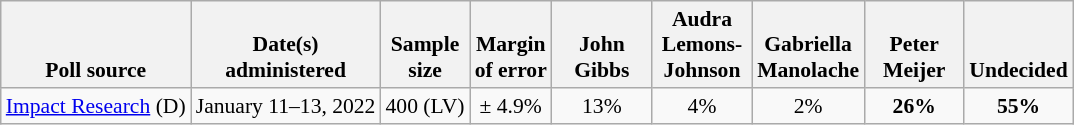<table class="wikitable" style="font-size:90%;text-align:center;">
<tr style="vertical-align:bottom">
<th>Poll source</th>
<th>Date(s)<br>administered</th>
<th>Sample<br>size</th>
<th>Margin<br>of error</th>
<th style="width:60px;">John<br>Gibbs</th>
<th style="width:60px;">Audra<br>Lemons-Johnson</th>
<th style="width:60px;">Gabriella<br>Manolache</th>
<th style="width:60px;">Peter<br>Meijer</th>
<th>Undecided</th>
</tr>
<tr>
<td style="text-align:left;"><a href='#'>Impact Research</a> (D)</td>
<td>January 11–13, 2022</td>
<td>400 (LV)</td>
<td>± 4.9%</td>
<td>13%</td>
<td>4%</td>
<td>2%</td>
<td><strong>26%</strong></td>
<td><strong>55%</strong></td>
</tr>
</table>
